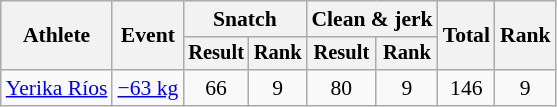<table class="wikitable" style="font-size:90%">
<tr>
<th rowspan="2">Athlete</th>
<th rowspan="2">Event</th>
<th colspan="2">Snatch</th>
<th colspan="2">Clean & jerk</th>
<th rowspan="2">Total</th>
<th rowspan="2">Rank</th>
</tr>
<tr style="font-size:95%">
<th>Result</th>
<th>Rank</th>
<th>Result</th>
<th>Rank</th>
</tr>
<tr align=center>
<td align=left><a href='#'>Yerika Ríos</a></td>
<td align=left><a href='#'>−63 kg</a></td>
<td>66</td>
<td>9</td>
<td>80</td>
<td>9</td>
<td>146</td>
<td>9</td>
</tr>
</table>
